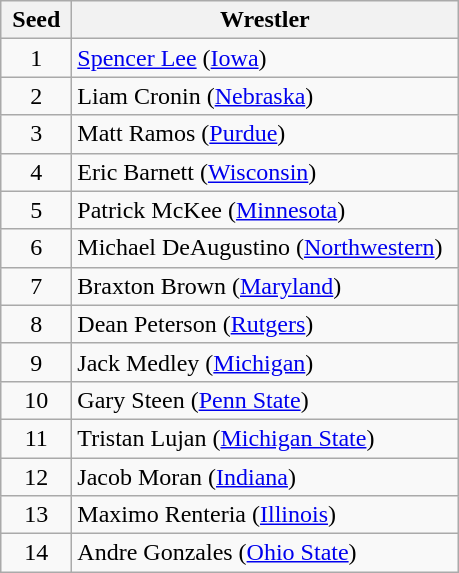<table class="wikitable" style="text-align: center;">
<tr>
<th width="40">Seed</th>
<th width="250">Wrestler</th>
</tr>
<tr>
<td>1</td>
<td align="left"><a href='#'>Spencer Lee</a> (<a href='#'>Iowa</a>)</td>
</tr>
<tr>
<td>2</td>
<td align="left">Liam Cronin (<a href='#'>Nebraska</a>)</td>
</tr>
<tr>
<td>3</td>
<td align="left">Matt Ramos (<a href='#'>Purdue</a>)</td>
</tr>
<tr>
<td>4</td>
<td align="left">Eric Barnett (<a href='#'>Wisconsin</a>)</td>
</tr>
<tr>
<td>5</td>
<td align="left">Patrick McKee (<a href='#'>Minnesota</a>)</td>
</tr>
<tr>
<td>6</td>
<td align="left">Michael DeAugustino (<a href='#'>Northwestern</a>)</td>
</tr>
<tr>
<td>7</td>
<td align="left">Braxton Brown (<a href='#'>Maryland</a>)</td>
</tr>
<tr>
<td>8</td>
<td align="left">Dean Peterson (<a href='#'>Rutgers</a>)</td>
</tr>
<tr>
<td>9</td>
<td align="left">Jack Medley (<a href='#'>Michigan</a>)</td>
</tr>
<tr>
<td>10</td>
<td align="left">Gary Steen (<a href='#'>Penn State</a>)</td>
</tr>
<tr>
<td>11</td>
<td align="left">Tristan Lujan (<a href='#'>Michigan State</a>)</td>
</tr>
<tr>
<td>12</td>
<td align="left">Jacob Moran (<a href='#'>Indiana</a>)</td>
</tr>
<tr>
<td>13</td>
<td align="left">Maximo Renteria (<a href='#'>Illinois</a>)</td>
</tr>
<tr>
<td>14</td>
<td align="left">Andre Gonzales (<a href='#'>Ohio State</a>)</td>
</tr>
</table>
